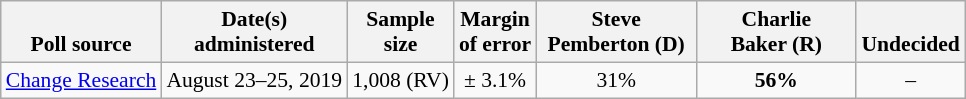<table class="wikitable" style="font-size:90%;text-align:center;">
<tr valign=bottom>
<th>Poll source</th>
<th>Date(s)<br>administered</th>
<th>Sample<br>size</th>
<th>Margin<br>of error</th>
<th style="width:100px;">Steve<br>Pemberton (D)</th>
<th style="width:100px;">Charlie<br>Baker (R)</th>
<th>Undecided</th>
</tr>
<tr>
<td style="text-align:left;"><a href='#'>Change Research</a></td>
<td>August 23–25, 2019</td>
<td>1,008 (RV)</td>
<td>± 3.1%</td>
<td>31%</td>
<td><strong>56%</strong></td>
<td>–</td>
</tr>
</table>
